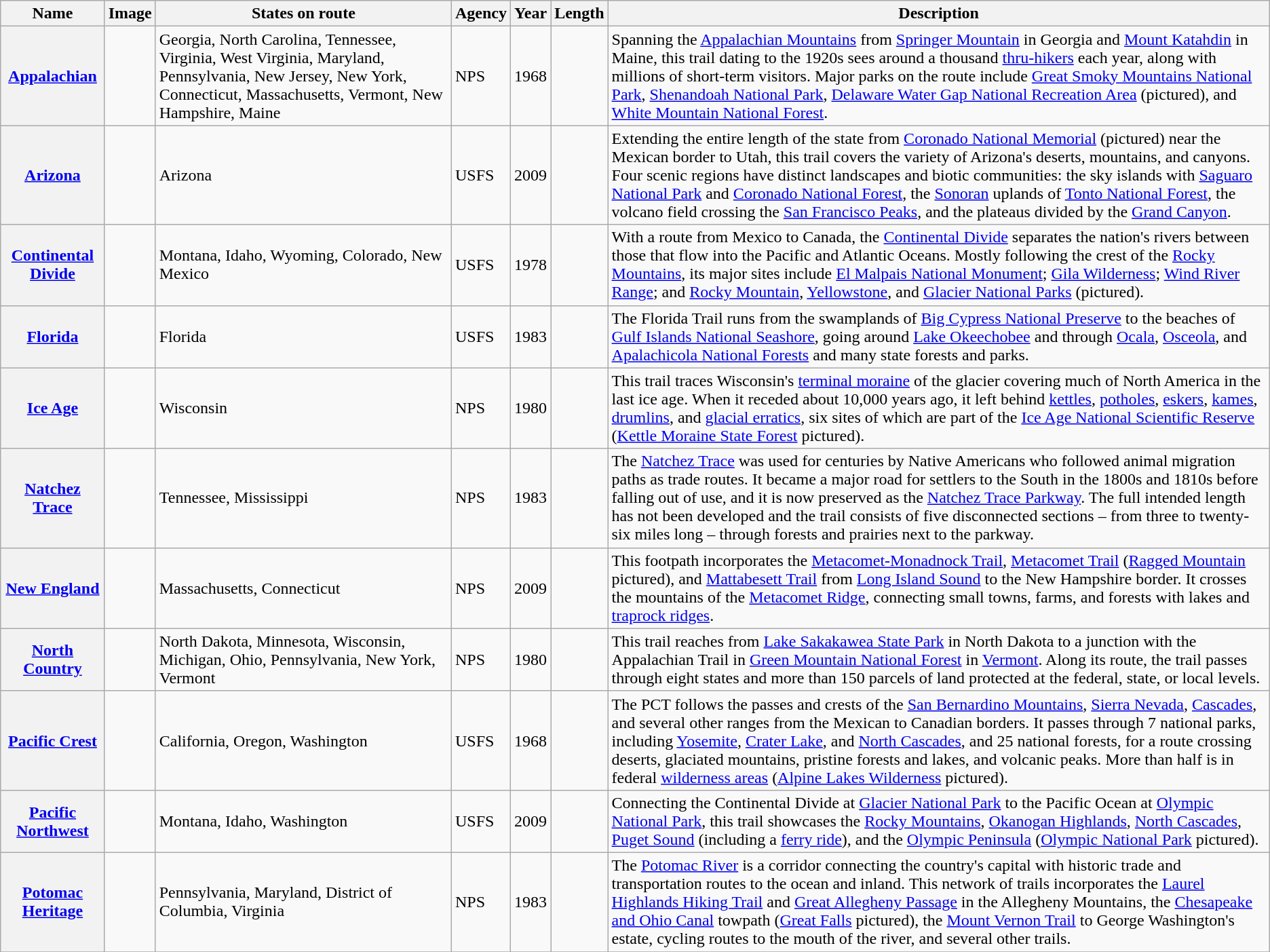<table class="wikitable sortable">
<tr>
<th scope="col">Name</th>
<th scope="col" class="unsortable">Image</th>
<th scope="col">States on route</th>
<th scope="col">Agency</th>
<th scope="col">Year </th>
<th scope="col" data-sort-type="number">Length</th>
<th scope="col" class="unsortable">Description</th>
</tr>
<tr>
<th scope="row"><a href='#'>Appalachian</a></th>
<td></td>
<td>Georgia, North Carolina, Tennessee, Virginia, West Virginia, Maryland, Pennsylvania, New Jersey, New York, Connecticut, Massachusetts, Vermont, New Hampshire, Maine</td>
<td>NPS</td>
<td>1968</td>
<td style="text-align:right;"></td>
<td>Spanning the <a href='#'>Appalachian Mountains</a> from <a href='#'>Springer Mountain</a> in Georgia and <a href='#'>Mount Katahdin</a> in Maine, this trail dating to the 1920s sees around a thousand <a href='#'>thru-hikers</a> each year, along with millions of short-term visitors. Major parks on the route include <a href='#'>Great Smoky Mountains National Park</a>, <a href='#'>Shenandoah National Park</a>, <a href='#'>Delaware Water Gap National Recreation Area</a> (pictured), and <a href='#'>White Mountain National Forest</a>.</td>
</tr>
<tr>
<th scope="row"><a href='#'>Arizona</a></th>
<td></td>
<td>Arizona</td>
<td>USFS</td>
<td>2009</td>
<td style="text-align:right;"></td>
<td>Extending the entire length of the state from <a href='#'>Coronado National Memorial</a> (pictured) near the Mexican border to Utah, this trail covers the variety of Arizona's deserts, mountains, and canyons. Four scenic regions have distinct landscapes and biotic communities: the sky islands with <a href='#'>Saguaro National Park</a> and <a href='#'>Coronado National Forest</a>, the <a href='#'>Sonoran</a> uplands of <a href='#'>Tonto National Forest</a>, the volcano field crossing the <a href='#'>San Francisco Peaks</a>, and the plateaus divided by the <a href='#'>Grand Canyon</a>.</td>
</tr>
<tr>
<th scope="row"><a href='#'>Continental Divide</a></th>
<td></td>
<td>Montana, Idaho, Wyoming, Colorado, New Mexico</td>
<td>USFS</td>
<td>1978</td>
<td style="text-align:right;"></td>
<td>With a route from Mexico to Canada, the <a href='#'>Continental Divide</a> separates the nation's rivers between those that flow into the Pacific and Atlantic Oceans. Mostly following the crest of the <a href='#'>Rocky Mountains</a>, its major sites include <a href='#'>El Malpais National Monument</a>; <a href='#'>Gila Wilderness</a>; <a href='#'>Wind River Range</a>; and <a href='#'>Rocky Mountain</a>, <a href='#'>Yellowstone</a>, and <a href='#'>Glacier National Parks</a> (pictured).</td>
</tr>
<tr>
<th scope="row"><a href='#'>Florida</a></th>
<td></td>
<td>Florida</td>
<td>USFS</td>
<td>1983</td>
<td style="text-align:right;"></td>
<td>The Florida Trail runs from the swamplands of <a href='#'>Big Cypress National Preserve</a> to the beaches of <a href='#'>Gulf Islands National Seashore</a>, going around <a href='#'>Lake Okeechobee</a> and through <a href='#'>Ocala</a>, <a href='#'>Osceola</a>, and <a href='#'>Apalachicola National Forests</a> and many state forests and parks.</td>
</tr>
<tr>
<th scope="row"><a href='#'>Ice Age</a></th>
<td></td>
<td>Wisconsin</td>
<td>NPS</td>
<td>1980</td>
<td style="text-align:right;"></td>
<td>This trail traces Wisconsin's <a href='#'>terminal moraine</a> of the glacier covering much of North America in the last ice age. When it receded about 10,000 years ago, it left behind <a href='#'>kettles</a>, <a href='#'>potholes</a>, <a href='#'>eskers</a>, <a href='#'>kames</a>, <a href='#'>drumlins</a>, and <a href='#'>glacial erratics</a>, six sites of which are part of the <a href='#'>Ice Age National Scientific Reserve</a> (<a href='#'>Kettle Moraine State Forest</a> pictured).</td>
</tr>
<tr>
<th scope="row"><a href='#'>Natchez Trace</a></th>
<td></td>
<td>Tennessee, Mississippi</td>
<td>NPS</td>
<td>1983</td>
<td style="text-align:right;"></td>
<td>The <a href='#'>Natchez Trace</a> was used for centuries by Native Americans who followed animal migration paths as trade routes. It became a major road for settlers to the South in the 1800s and 1810s before falling out of use, and it is now preserved as the <a href='#'>Natchez Trace Parkway</a>. The full intended length has not been developed and the trail consists of five disconnected sections – from three to twenty-six miles long – through forests and prairies next to the  parkway.</td>
</tr>
<tr>
<th scope="row"><a href='#'>New England</a></th>
<td></td>
<td>Massachusetts, Connecticut</td>
<td>NPS</td>
<td>2009</td>
<td style="text-align:right;"></td>
<td>This footpath incorporates the <a href='#'>Metacomet-Monadnock Trail</a>, <a href='#'>Metacomet Trail</a> (<a href='#'>Ragged Mountain</a> pictured), and <a href='#'>Mattabesett Trail</a> from <a href='#'>Long Island Sound</a> to the New Hampshire border. It crosses the mountains of the <a href='#'>Metacomet Ridge</a>, connecting small towns, farms, and forests with lakes and <a href='#'>traprock ridges</a>.</td>
</tr>
<tr>
<th scope="row"><a href='#'>North Country</a></th>
<td></td>
<td>North Dakota, Minnesota, Wisconsin, Michigan, Ohio, Pennsylvania, New York, Vermont</td>
<td>NPS</td>
<td>1980</td>
<td style="text-align:right;"></td>
<td>This trail reaches from <a href='#'>Lake Sakakawea State Park</a> in North Dakota to a junction with the Appalachian Trail in <a href='#'>Green Mountain National Forest</a> in <a href='#'>Vermont</a>. Along its route, the trail passes through eight states and more than 150 parcels of land protected at the federal, state, or local levels.</td>
</tr>
<tr>
<th scope="row"><a href='#'>Pacific Crest</a></th>
<td></td>
<td>California, Oregon, Washington</td>
<td>USFS</td>
<td>1968</td>
<td style="text-align:right;"></td>
<td>The PCT follows the passes and crests of the <a href='#'>San Bernardino Mountains</a>, <a href='#'>Sierra Nevada</a>, <a href='#'>Cascades</a>, and several other ranges from the Mexican to Canadian borders. It passes through 7 national parks, including <a href='#'>Yosemite</a>, <a href='#'>Crater Lake</a>, and <a href='#'>North Cascades</a>, and 25 national forests, for a route crossing deserts, glaciated mountains, pristine forests and lakes, and volcanic peaks. More than half is in federal <a href='#'>wilderness areas</a> (<a href='#'>Alpine Lakes Wilderness</a> pictured).</td>
</tr>
<tr>
<th scope="row"><a href='#'>Pacific Northwest</a></th>
<td></td>
<td>Montana, Idaho, Washington</td>
<td>USFS</td>
<td>2009</td>
<td style="text-align:right;"></td>
<td>Connecting the Continental Divide at <a href='#'>Glacier National Park</a> to the Pacific Ocean at <a href='#'>Olympic National Park</a>, this trail showcases the <a href='#'>Rocky Mountains</a>, <a href='#'>Okanogan Highlands</a>, <a href='#'>North Cascades</a>, <a href='#'>Puget Sound</a> (including a <a href='#'>ferry ride</a>), and the <a href='#'>Olympic Peninsula</a> (<a href='#'>Olympic National Park</a> pictured).</td>
</tr>
<tr>
<th scope="row"><a href='#'>Potomac Heritage</a></th>
<td></td>
<td>Pennsylvania, Maryland, District of Columbia, Virginia</td>
<td>NPS</td>
<td>1983</td>
<td style="text-align:right;"></td>
<td>The <a href='#'>Potomac River</a> is a corridor connecting the country's capital with historic trade and transportation routes to the ocean and inland. This network of trails incorporates the <a href='#'>Laurel Highlands Hiking Trail</a> and <a href='#'>Great Allegheny Passage</a> in the Allegheny Mountains, the <a href='#'>Chesapeake and Ohio Canal</a> towpath (<a href='#'>Great Falls</a> pictured), the <a href='#'>Mount Vernon Trail</a> to George Washington's estate, cycling routes to the mouth of the river, and several other trails.</td>
</tr>
<tr>
</tr>
</table>
